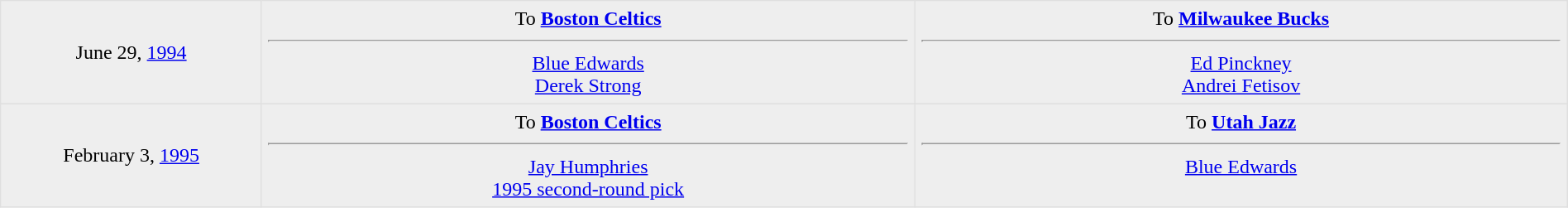<table border=1 style="border-collapse:collapse; text-align: center; width: 100%" bordercolor="#DFDFDF"  cellpadding="5">
<tr bgcolor="eeeeee">
<td style="width:12%">June 29, <a href='#'>1994</a></td>
<td style="width:30%" valign="top">To <strong><a href='#'>Boston Celtics</a></strong><hr><a href='#'>Blue Edwards</a><br><a href='#'>Derek Strong</a></td>
<td style="width:30%" valign="top">To <strong><a href='#'>Milwaukee Bucks</a></strong><hr><a href='#'>Ed Pinckney</a><br><a href='#'>Andrei Fetisov</a></td>
</tr>
<tr bgcolor="eeeeee">
<td style="width:12%">February 3, <a href='#'>1995</a></td>
<td style="width:30%" valign="top">To <strong><a href='#'>Boston Celtics</a></strong><hr><a href='#'>Jay Humphries</a><br><a href='#'>1995 second-round pick</a></td>
<td style="width:30%" valign="top">To <strong><a href='#'>Utah Jazz</a></strong><hr><a href='#'>Blue Edwards</a></td>
</tr>
</table>
